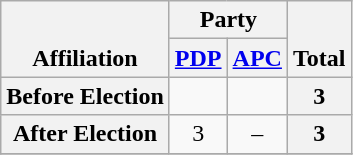<table class=wikitable style="text-align:center">
<tr style="vertical-align:bottom;">
<th rowspan=2>Affiliation</th>
<th colspan=2>Party</th>
<th rowspan=2>Total</th>
</tr>
<tr>
<th><a href='#'>PDP</a></th>
<th><a href='#'>APC</a></th>
</tr>
<tr>
<th>Before Election</th>
<td></td>
<td></td>
<th>3</th>
</tr>
<tr>
<th>After Election</th>
<td>3</td>
<td>–</td>
<th>3</th>
</tr>
<tr>
</tr>
</table>
